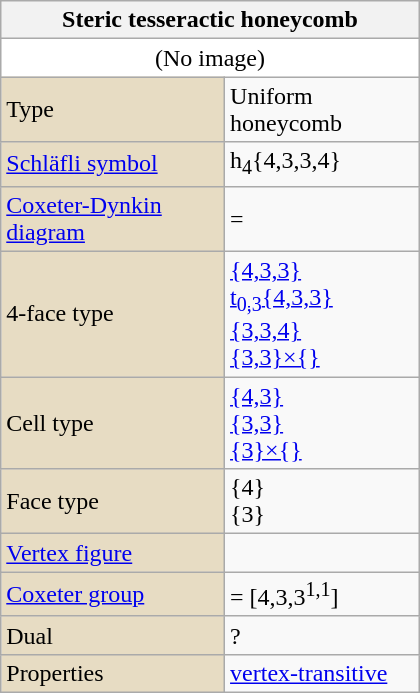<table class="wikitable" align="right" style="margin-left:10px" width="280">
<tr>
<th bgcolor=#e7dcc3 colspan=2>Steric tesseractic honeycomb</th>
</tr>
<tr>
<td bgcolor=#ffffff align=center colspan=2>(No image)</td>
</tr>
<tr>
<td bgcolor=#e7dcc3>Type</td>
<td>Uniform honeycomb</td>
</tr>
<tr>
<td bgcolor=#e7dcc3><a href='#'>Schläfli symbol</a></td>
<td>h<sub>4</sub>{4,3,3,4}</td>
</tr>
<tr>
<td bgcolor=#e7dcc3><a href='#'>Coxeter-Dynkin diagram</a></td>
<td> = </td>
</tr>
<tr>
<td bgcolor=#e7dcc3>4-face type</td>
<td><a href='#'>{4,3,3}</a><br><a href='#'>t<sub>0,3</sub>{4,3,3}</a><br><a href='#'>{3,3,4}</a><br><a href='#'>{3,3}×{}</a></td>
</tr>
<tr>
<td bgcolor=#e7dcc3>Cell type</td>
<td><a href='#'>{4,3}</a><br><a href='#'>{3,3}</a><br><a href='#'>{3}×{}</a></td>
</tr>
<tr>
<td bgcolor=#e7dcc3>Face type</td>
<td>{4}<br>{3}</td>
</tr>
<tr>
<td bgcolor=#e7dcc3><a href='#'>Vertex figure</a></td>
<td></td>
</tr>
<tr>
<td bgcolor=#e7dcc3><a href='#'>Coxeter group</a></td>
<td> = [4,3,3<sup>1,1</sup>]</td>
</tr>
<tr>
<td bgcolor=#e7dcc3>Dual</td>
<td>?</td>
</tr>
<tr>
<td bgcolor=#e7dcc3>Properties</td>
<td><a href='#'>vertex-transitive</a></td>
</tr>
</table>
